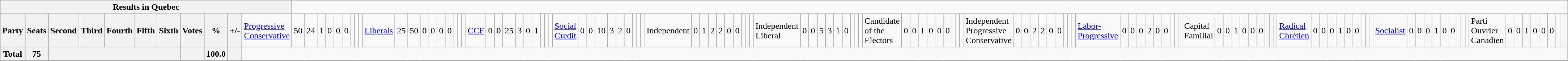<table class="wikitable">
<tr>
<th colspan=12>Results in Quebec</th>
</tr>
<tr>
<th colspan=2>Party</th>
<th>Seats</th>
<th>Second</th>
<th>Third</th>
<th>Fourth</th>
<th>Fifth</th>
<th>Sixth</th>
<th>Votes</th>
<th>%</th>
<th>+/-<br></th>
<td><a href='#'>Progressive Conservative</a></td>
<td align="right">50</td>
<td align="right">24</td>
<td align="right">1</td>
<td align="right">0</td>
<td align="right">0</td>
<td align="right">0</td>
<td align="right"></td>
<td align="right"></td>
<td align="right"><br></td>
<td><a href='#'>Liberals</a></td>
<td align="right">25</td>
<td align="right">50</td>
<td align="right">0</td>
<td align="right">0</td>
<td align="right">0</td>
<td align="right">0</td>
<td align="right"></td>
<td align="right"></td>
<td align="right"><br></td>
<td><a href='#'>CCF</a></td>
<td align="right">0</td>
<td align="right">0</td>
<td align="right">25</td>
<td align="right">3</td>
<td align="right">0</td>
<td align="right">1</td>
<td align="right"></td>
<td align="right"></td>
<td align="right"><br></td>
<td><a href='#'>Social Credit</a></td>
<td align="right">0</td>
<td align="right">0</td>
<td align="right">10</td>
<td align="right">3</td>
<td align="right">2</td>
<td align="right">0</td>
<td align="right"></td>
<td align="right"></td>
<td align="right"><br></td>
<td>Independent</td>
<td align="right">0</td>
<td align="right">1</td>
<td align="right">2</td>
<td align="right">2</td>
<td align="right">0</td>
<td align="right">0</td>
<td align="right"></td>
<td align="right"></td>
<td align="right"><br></td>
<td>Independent Liberal</td>
<td align="right">0</td>
<td align="right">0</td>
<td align="right">5</td>
<td align="right">3</td>
<td align="right">1</td>
<td align="right">0</td>
<td align="right"></td>
<td align="right"></td>
<td align="right"><br></td>
<td>Candidate of the Electors</td>
<td align="right">0</td>
<td align="right">0</td>
<td align="right">1</td>
<td align="right">0</td>
<td align="right">0</td>
<td align="right">0</td>
<td align="right"></td>
<td align="right"></td>
<td align="right"><br></td>
<td>Independent Progressive Conservative</td>
<td align="right">0</td>
<td align="right">0</td>
<td align="right">2</td>
<td align="right">2</td>
<td align="right">0</td>
<td align="right">0</td>
<td align="right"></td>
<td align="right"></td>
<td align="right"><br></td>
<td><a href='#'>Labor-Progressive</a></td>
<td align="right">0</td>
<td align="right">0</td>
<td align="right">0</td>
<td align="right">2</td>
<td align="right">0</td>
<td align="right">0</td>
<td align="right"></td>
<td align="right"></td>
<td align="right"><br></td>
<td>Capital Familial</td>
<td align="right">0</td>
<td align="right">0</td>
<td align="right">1</td>
<td align="right">0</td>
<td align="right">0</td>
<td align="right">0</td>
<td align="right"></td>
<td align="right"></td>
<td align="right"><br></td>
<td><a href='#'>Radical Chrétien</a></td>
<td align="right">0</td>
<td align="right">0</td>
<td align="right">0</td>
<td align="right">1</td>
<td align="right">0</td>
<td align="right">0</td>
<td align="right"></td>
<td align="right"></td>
<td align="right"><br></td>
<td><a href='#'>Socialist</a></td>
<td align="right">0</td>
<td align="right">0</td>
<td align="right">0</td>
<td align="right">1</td>
<td align="right">0</td>
<td align="right">0</td>
<td align="right"></td>
<td align="right"></td>
<td align="right"><br></td>
<td>Parti Ouvrier Canadien</td>
<td align="right">0</td>
<td align="right">0</td>
<td align="right">1</td>
<td align="right">0</td>
<td align="right">0</td>
<td align="right">0</td>
<td align="right"></td>
<td align="right"></td>
<td align="right"></td>
</tr>
<tr>
<th colspan="2">Total</th>
<th>75</th>
<th colspan="5"></th>
<th></th>
<th>100.0</th>
<th></th>
</tr>
</table>
